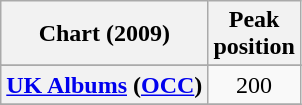<table class="wikitable sortable plainrowheaders">
<tr>
<th scope="col">Chart (2009)</th>
<th scope="col">Peak<br>position</th>
</tr>
<tr>
</tr>
<tr>
</tr>
<tr>
</tr>
<tr>
</tr>
<tr>
</tr>
<tr>
</tr>
<tr>
<th scope="row"><a href='#'>UK Albums</a> (<a href='#'>OCC</a>)</th>
<td align="center">200</td>
</tr>
<tr>
</tr>
</table>
